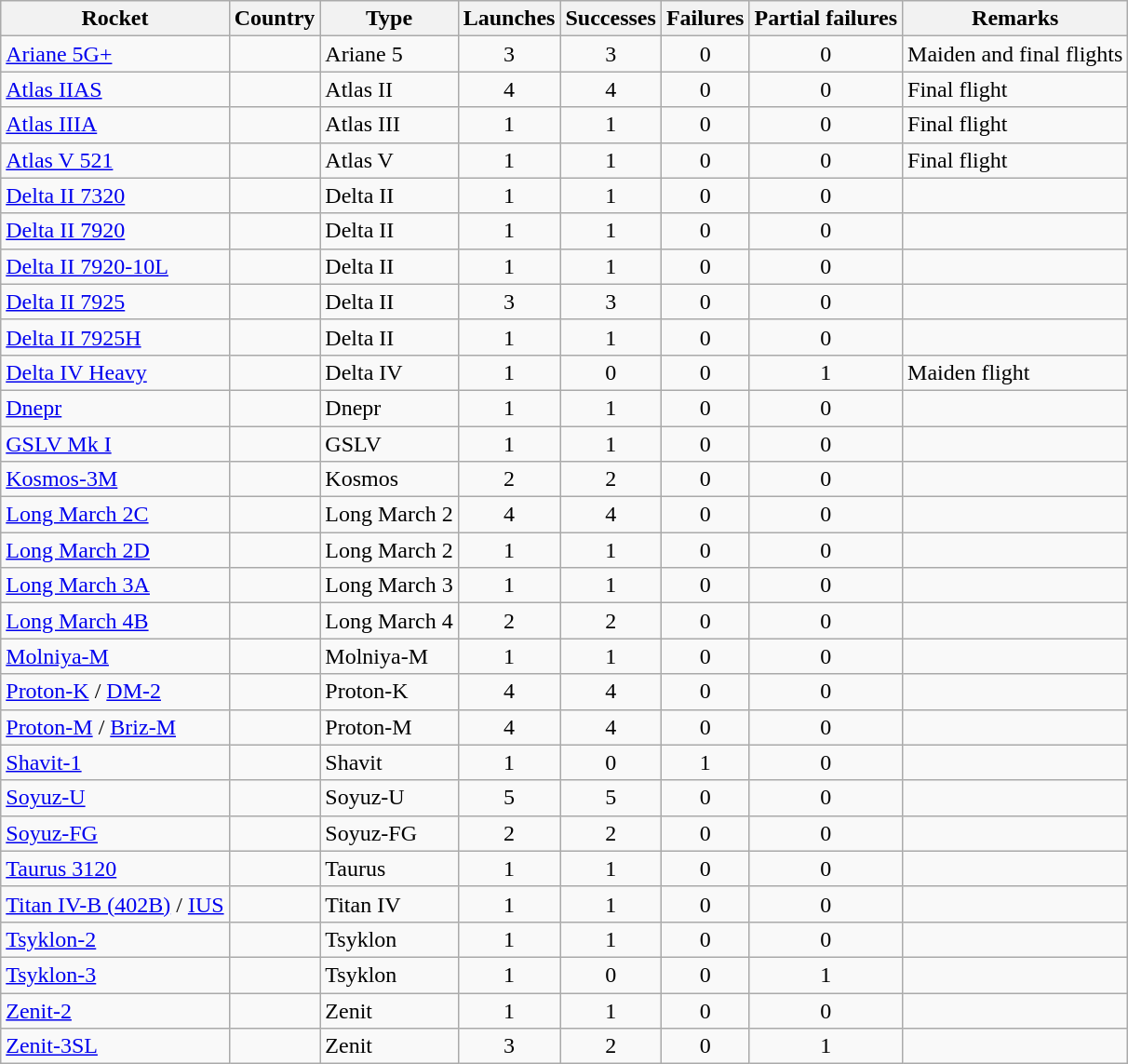<table class="wikitable sortable collapsible collapsed" style=text-align:center>
<tr>
<th>Rocket</th>
<th>Country</th>
<th>Type</th>
<th>Launches</th>
<th>Successes</th>
<th>Failures</th>
<th>Partial failures</th>
<th>Remarks</th>
</tr>
<tr>
<td align=left><a href='#'>Ariane 5G+</a></td>
<td align=left></td>
<td align=left>Ariane 5</td>
<td>3</td>
<td>3</td>
<td>0</td>
<td>0</td>
<td align=left>Maiden and final flights</td>
</tr>
<tr>
<td align=left><a href='#'>Atlas IIAS</a></td>
<td align=left></td>
<td align=left>Atlas II</td>
<td>4</td>
<td>4</td>
<td>0</td>
<td>0</td>
<td align=left>Final flight</td>
</tr>
<tr>
<td align=left><a href='#'>Atlas IIIA</a></td>
<td align=left></td>
<td align=left>Atlas III</td>
<td>1</td>
<td>1</td>
<td>0</td>
<td>0</td>
<td align=left>Final flight</td>
</tr>
<tr>
<td align=left><a href='#'>Atlas V 521</a></td>
<td align=left></td>
<td align=left>Atlas V</td>
<td>1</td>
<td>1</td>
<td>0</td>
<td>0</td>
<td align=left>Final flight</td>
</tr>
<tr>
<td align=left><a href='#'>Delta II 7320</a></td>
<td align=left></td>
<td align=left>Delta II</td>
<td>1</td>
<td>1</td>
<td>0</td>
<td>0</td>
<td></td>
</tr>
<tr>
<td align=left><a href='#'>Delta II 7920</a></td>
<td align=left></td>
<td align=left>Delta II</td>
<td>1</td>
<td>1</td>
<td>0</td>
<td>0</td>
<td></td>
</tr>
<tr>
<td align=left><a href='#'>Delta II 7920-10L</a></td>
<td align=left></td>
<td align=left>Delta II</td>
<td>1</td>
<td>1</td>
<td>0</td>
<td>0</td>
<td></td>
</tr>
<tr>
<td align=left><a href='#'>Delta II 7925</a></td>
<td align=left></td>
<td align=left>Delta II</td>
<td>3</td>
<td>3</td>
<td>0</td>
<td>0</td>
<td></td>
</tr>
<tr>
<td align=left><a href='#'>Delta II 7925H</a></td>
<td align=left></td>
<td align=left>Delta II</td>
<td>1</td>
<td>1</td>
<td>0</td>
<td>0</td>
<td></td>
</tr>
<tr>
<td align=left><a href='#'>Delta IV Heavy</a></td>
<td align=left></td>
<td align=left>Delta IV</td>
<td>1</td>
<td>0</td>
<td>0</td>
<td>1</td>
<td align=left>Maiden flight</td>
</tr>
<tr>
<td align=left><a href='#'>Dnepr</a></td>
<td align=left></td>
<td align=left>Dnepr</td>
<td>1</td>
<td>1</td>
<td>0</td>
<td>0</td>
<td></td>
</tr>
<tr>
<td align=left><a href='#'>GSLV Mk I</a></td>
<td align=left></td>
<td align=left>GSLV</td>
<td>1</td>
<td>1</td>
<td>0</td>
<td>0</td>
<td></td>
</tr>
<tr>
<td align=left><a href='#'>Kosmos-3M</a></td>
<td align=left></td>
<td align=left>Kosmos</td>
<td>2</td>
<td>2</td>
<td>0</td>
<td>0</td>
<td></td>
</tr>
<tr>
<td align=left><a href='#'>Long March 2C</a></td>
<td align=left></td>
<td align=left>Long March 2</td>
<td>4</td>
<td>4</td>
<td>0</td>
<td>0</td>
<td></td>
</tr>
<tr>
<td align=left><a href='#'>Long March 2D</a></td>
<td align=left></td>
<td align=left>Long March 2</td>
<td>1</td>
<td>1</td>
<td>0</td>
<td>0</td>
<td></td>
</tr>
<tr>
<td align=left><a href='#'>Long March 3A</a></td>
<td align=left></td>
<td align=left>Long March 3</td>
<td>1</td>
<td>1</td>
<td>0</td>
<td>0</td>
<td></td>
</tr>
<tr>
<td align=left><a href='#'>Long March 4B</a></td>
<td align=left></td>
<td align=left>Long March 4</td>
<td>2</td>
<td>2</td>
<td>0</td>
<td>0</td>
<td></td>
</tr>
<tr>
<td align=left><a href='#'>Molniya-M</a></td>
<td align=left></td>
<td align=left>Molniya-M</td>
<td>1</td>
<td>1</td>
<td>0</td>
<td>0</td>
<td></td>
</tr>
<tr>
<td align=left><a href='#'>Proton-K</a> / <a href='#'>DM-2</a></td>
<td align=left></td>
<td align=left>Proton-K</td>
<td>4</td>
<td>4</td>
<td>0</td>
<td>0</td>
<td></td>
</tr>
<tr>
<td align=left><a href='#'>Proton-M</a> / <a href='#'>Briz-M</a></td>
<td align=left></td>
<td align=left>Proton-M</td>
<td>4</td>
<td>4</td>
<td>0</td>
<td>0</td>
<td></td>
</tr>
<tr>
<td align=left><a href='#'>Shavit-1</a></td>
<td align=left></td>
<td align=left>Shavit</td>
<td>1</td>
<td>0</td>
<td>1</td>
<td>0</td>
<td></td>
</tr>
<tr>
<td align=left><a href='#'>Soyuz-U</a></td>
<td align=left></td>
<td align=left>Soyuz-U</td>
<td>5</td>
<td>5</td>
<td>0</td>
<td>0</td>
<td></td>
</tr>
<tr>
<td align=left><a href='#'>Soyuz-FG</a></td>
<td align=left></td>
<td align=left>Soyuz-FG</td>
<td>2</td>
<td>2</td>
<td>0</td>
<td>0</td>
<td></td>
</tr>
<tr>
<td align=left><a href='#'>Taurus 3120</a></td>
<td align=left></td>
<td align=left>Taurus</td>
<td>1</td>
<td>1</td>
<td>0</td>
<td>0</td>
<td></td>
</tr>
<tr>
<td align=left><a href='#'>Titan IV-B (402B)</a> / <a href='#'>IUS</a></td>
<td align=left></td>
<td align=left>Titan IV</td>
<td>1</td>
<td>1</td>
<td>0</td>
<td>0</td>
<td></td>
</tr>
<tr>
<td align=left><a href='#'>Tsyklon-2</a></td>
<td align=left></td>
<td align=left>Tsyklon</td>
<td>1</td>
<td>1</td>
<td>0</td>
<td>0</td>
<td></td>
</tr>
<tr>
<td align=left><a href='#'>Tsyklon-3</a></td>
<td align=left></td>
<td align=left>Tsyklon</td>
<td>1</td>
<td>0</td>
<td>0</td>
<td>1</td>
<td></td>
</tr>
<tr>
<td align=left><a href='#'>Zenit-2</a></td>
<td align=left></td>
<td align=left>Zenit</td>
<td>1</td>
<td>1</td>
<td>0</td>
<td>0</td>
<td></td>
</tr>
<tr>
<td align=left><a href='#'>Zenit-3SL</a></td>
<td align=left></td>
<td align=left>Zenit</td>
<td>3</td>
<td>2</td>
<td>0</td>
<td>1</td>
<td></td>
</tr>
</table>
